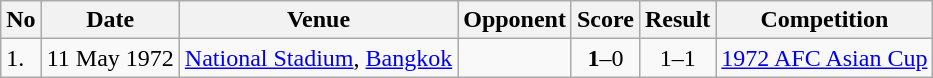<table class="wikitable" style="font-size:100%;">
<tr>
<th>No</th>
<th>Date</th>
<th>Venue</th>
<th>Opponent</th>
<th>Score</th>
<th>Result</th>
<th>Competition</th>
</tr>
<tr>
<td>1.</td>
<td>11 May 1972</td>
<td><a href='#'>National Stadium</a>, <a href='#'>Bangkok</a></td>
<td></td>
<td align=center><strong>1</strong>–0</td>
<td align=center>1–1</td>
<td><a href='#'>1972 AFC Asian Cup</a></td>
</tr>
</table>
